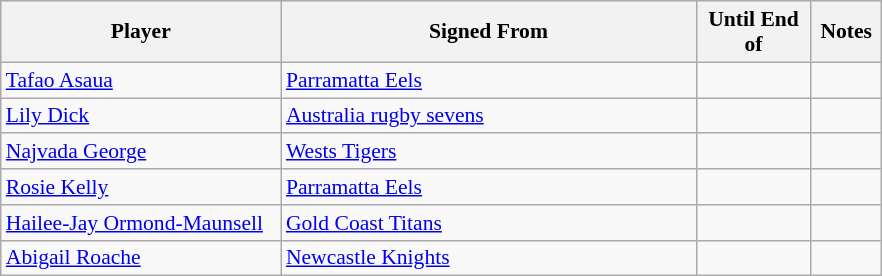<table class="wikitable" style="font-size:90%">
<tr bgcolor="#efefef">
<th width="180">Player</th>
<th width="270">Signed From</th>
<th width="70">Until End of</th>
<th width="40">Notes</th>
</tr>
<tr>
<td><a href='#'>Tafao Asaua</a></td>
<td> <a href='#'>Parramatta Eels</a></td>
<td></td>
<td></td>
</tr>
<tr>
<td><a href='#'>Lily Dick</a></td>
<td> <a href='#'>Australia rugby sevens</a></td>
<td></td>
<td></td>
</tr>
<tr>
<td><a href='#'>Najvada George</a></td>
<td> <a href='#'>Wests Tigers</a></td>
<td></td>
<td></td>
</tr>
<tr>
<td><a href='#'>Rosie Kelly</a></td>
<td> <a href='#'>Parramatta Eels</a></td>
<td></td>
<td></td>
</tr>
<tr>
<td><a href='#'>Hailee-Jay Ormond-Maunsell</a></td>
<td> <a href='#'>Gold Coast Titans</a></td>
<td></td>
<td></td>
</tr>
<tr>
<td><a href='#'>Abigail Roache</a></td>
<td> <a href='#'>Newcastle Knights</a></td>
<td></td>
<td></td>
</tr>
</table>
